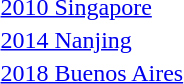<table>
<tr>
<td><a href='#'>2010 Singapore</a><br></td>
<td></td>
<td></td>
<td></td>
</tr>
<tr>
<td><a href='#'>2014 Nanjing</a><br></td>
<td></td>
<td></td>
<td></td>
</tr>
<tr>
<td><a href='#'>2018 Buenos Aires</a><br></td>
<td></td>
<td></td>
<td></td>
</tr>
</table>
